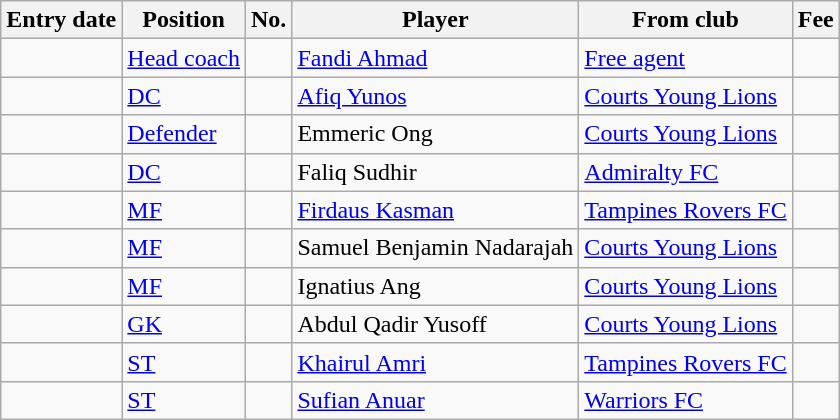<table class="wikitable sortable">
<tr>
<th>Entry date</th>
<th>Position</th>
<th>No.</th>
<th>Player</th>
<th>From club</th>
<th>Fee</th>
</tr>
<tr>
<td></td>
<td align="left"><a href='#'>Head coach</a></td>
<td align="center"></td>
<td align="left"> <a href='#'>Fandi Ahmad</a></td>
<td align="left"><a href='#'>Free agent</a></td>
<td align=right></td>
</tr>
<tr>
<td></td>
<td align="left"><a href='#'>DC</a></td>
<td align="center"></td>
<td align="left"> <a href='#'>Afiq Yunos</a></td>
<td align="left"> <a href='#'>Courts Young Lions</a></td>
<td align=right></td>
</tr>
<tr>
<td></td>
<td align="left"><a href='#'>Defender</a></td>
<td align="center"></td>
<td align="left"> Emmeric Ong</td>
<td align="left"> <a href='#'>Courts Young Lions</a></td>
<td align=right></td>
</tr>
<tr>
<td></td>
<td align="left"><a href='#'>DC</a></td>
<td align="center"></td>
<td align="left"> Faliq Sudhir</td>
<td align="left"> <a href='#'>Admiralty FC</a></td>
<td align=right></td>
</tr>
<tr>
<td></td>
<td align="left"><a href='#'>MF</a></td>
<td align="center"></td>
<td align="left"> <a href='#'>Firdaus Kasman</a></td>
<td align="left"> <a href='#'>Tampines Rovers FC</a></td>
<td align=right></td>
</tr>
<tr>
<td></td>
<td align="left"><a href='#'>MF</a></td>
<td align="center"></td>
<td align="left"> Samuel Benjamin Nadarajah</td>
<td align="left"> <a href='#'>Courts Young Lions</a></td>
<td align=right></td>
</tr>
<tr>
<td></td>
<td align="left"><a href='#'>MF</a></td>
<td align="center"></td>
<td align="left"> Ignatius Ang</td>
<td align="left"> <a href='#'>Courts Young Lions</a></td>
<td align=right></td>
</tr>
<tr>
<td></td>
<td align="left"><a href='#'>GK</a></td>
<td align="center"></td>
<td align="left"> Abdul Qadir Yusoff</td>
<td align="left"> <a href='#'>Courts Young Lions</a></td>
<td align=right></td>
</tr>
<tr>
<td></td>
<td align="left"><a href='#'>ST</a></td>
<td align="center"></td>
<td align="left"> <a href='#'>Khairul Amri</a></td>
<td align="left"> <a href='#'>Tampines Rovers FC</a></td>
<td align=right></td>
</tr>
<tr>
<td></td>
<td align="left"><a href='#'>ST</a></td>
<td align="center"></td>
<td align="left"> <a href='#'>Sufian Anuar</a></td>
<td align="left"> <a href='#'>Warriors FC</a></td>
<td align=right></td>
</tr>
</table>
